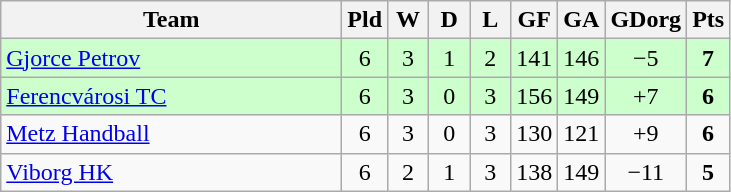<table class="wikitable" style="text-align:center">
<tr>
<th width=220>Team</th>
<th width=20>Pld</th>
<th width=20>W</th>
<th width=20>D</th>
<th width=20>L</th>
<th width=20>GF</th>
<th width=20>GA</th>
<th width=20>GDorg</th>
<th width=20>Pts</th>
</tr>
<tr bgcolor="#ccffcc">
<td align="left"> <a href='#'>Gjorce Petrov</a></td>
<td>6</td>
<td>3</td>
<td>1</td>
<td>2</td>
<td>141</td>
<td>146</td>
<td>−5</td>
<td><strong>7</strong></td>
</tr>
<tr bgcolor="#ccffcc">
<td align="left"> <a href='#'>Ferencvárosi TC</a></td>
<td>6</td>
<td>3</td>
<td>0</td>
<td>3</td>
<td>156</td>
<td>149</td>
<td>+7</td>
<td><strong>6</strong></td>
</tr>
<tr>
<td align="left"> <a href='#'>Metz Handball</a></td>
<td>6</td>
<td>3</td>
<td>0</td>
<td>3</td>
<td>130</td>
<td>121</td>
<td>+9</td>
<td><strong>6</strong></td>
</tr>
<tr>
<td align="left"> <a href='#'>Viborg HK</a></td>
<td>6</td>
<td>2</td>
<td>1</td>
<td>3</td>
<td>138</td>
<td>149</td>
<td>−11</td>
<td><strong>5</strong></td>
</tr>
</table>
